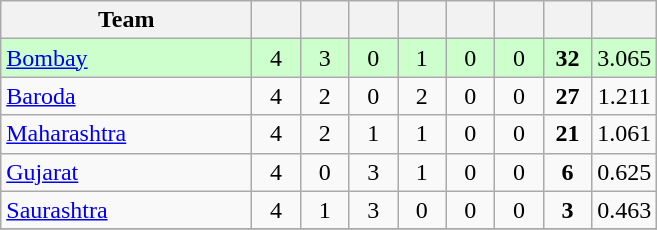<table class="wikitable" style="text-align:center">
<tr>
<th style="width:160px">Team</th>
<th style="width:25px"></th>
<th style="width:25px"></th>
<th style="width:25px"></th>
<th style="width:25px"></th>
<th style="width:25px"></th>
<th style="width:25px"></th>
<th style="width:25px"></th>
<th style="width:25px;"></th>
</tr>
<tr style="background:#cfc;">
<td style="text-align:left"><a href='#'>Bombay</a></td>
<td>4</td>
<td>3</td>
<td>0</td>
<td>1</td>
<td>0</td>
<td>0</td>
<td><strong>32</strong></td>
<td>3.065</td>
</tr>
<tr>
<td style="text-align:left"><a href='#'>Baroda</a></td>
<td>4</td>
<td>2</td>
<td>0</td>
<td>2</td>
<td>0</td>
<td>0</td>
<td><strong>27</strong></td>
<td>1.211</td>
</tr>
<tr>
<td style="text-align:left"><a href='#'>Maharashtra</a></td>
<td>4</td>
<td>2</td>
<td>1</td>
<td>1</td>
<td>0</td>
<td>0</td>
<td><strong>21</strong></td>
<td>1.061</td>
</tr>
<tr>
<td style="text-align:left"><a href='#'>Gujarat</a></td>
<td>4</td>
<td>0</td>
<td>3</td>
<td>1</td>
<td>0</td>
<td>0</td>
<td><strong>6</strong></td>
<td>0.625</td>
</tr>
<tr>
<td style="text-align:left"><a href='#'>Saurashtra</a></td>
<td>4</td>
<td>1</td>
<td>3</td>
<td>0</td>
<td>0</td>
<td>0</td>
<td><strong>3</strong></td>
<td>0.463</td>
</tr>
<tr>
</tr>
</table>
